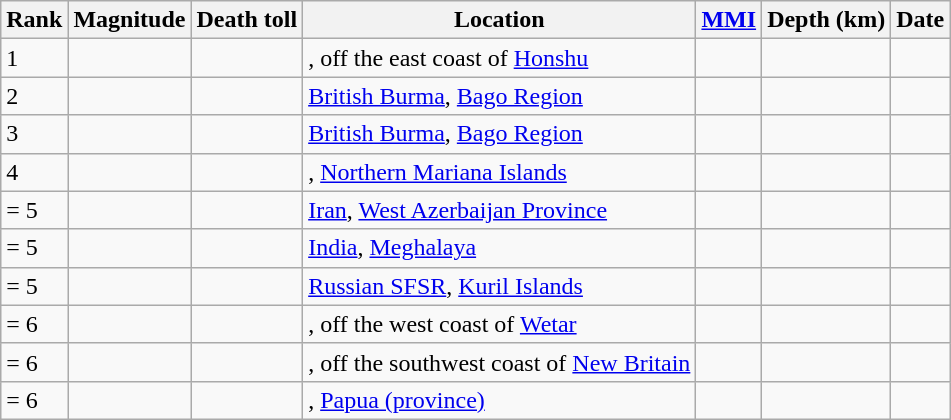<table class="sortable wikitable" style="font-size:100%;">
<tr>
<th>Rank</th>
<th>Magnitude</th>
<th>Death toll</th>
<th>Location</th>
<th><a href='#'>MMI</a></th>
<th>Depth (km)</th>
<th>Date</th>
</tr>
<tr>
<td>1</td>
<td></td>
<td></td>
<td>, off the east coast of <a href='#'>Honshu</a></td>
<td></td>
<td></td>
<td></td>
</tr>
<tr>
<td>2</td>
<td></td>
<td></td>
<td> <a href='#'>British Burma</a>, <a href='#'>Bago Region</a></td>
<td></td>
<td></td>
<td></td>
</tr>
<tr>
<td>3</td>
<td></td>
<td></td>
<td> <a href='#'>British Burma</a>, <a href='#'>Bago Region</a></td>
<td></td>
<td></td>
<td></td>
</tr>
<tr>
<td>4</td>
<td></td>
<td></td>
<td>, <a href='#'>Northern Mariana Islands</a></td>
<td></td>
<td></td>
<td></td>
</tr>
<tr>
<td>= 5</td>
<td></td>
<td></td>
<td> <a href='#'>Iran</a>, <a href='#'>West Azerbaijan Province</a></td>
<td></td>
<td></td>
<td></td>
</tr>
<tr>
<td>= 5</td>
<td></td>
<td></td>
<td> <a href='#'>India</a>, <a href='#'>Meghalaya</a></td>
<td></td>
<td></td>
<td></td>
</tr>
<tr>
<td>= 5</td>
<td></td>
<td></td>
<td> <a href='#'>Russian SFSR</a>, <a href='#'>Kuril Islands</a></td>
<td></td>
<td></td>
<td></td>
</tr>
<tr>
<td>= 6</td>
<td></td>
<td></td>
<td>, off the west coast of <a href='#'>Wetar</a></td>
<td></td>
<td></td>
<td></td>
</tr>
<tr>
<td>= 6</td>
<td></td>
<td></td>
<td>, off the southwest coast of <a href='#'>New Britain</a></td>
<td></td>
<td></td>
<td></td>
</tr>
<tr>
<td>= 6</td>
<td></td>
<td></td>
<td>, <a href='#'>Papua (province)</a></td>
<td></td>
<td></td>
<td></td>
</tr>
</table>
